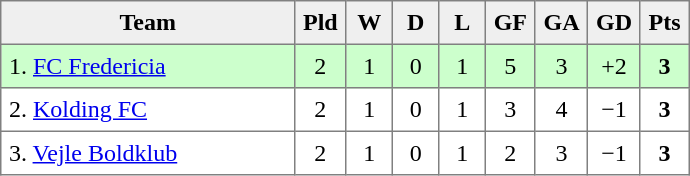<table style=border-collapse:collapse border=1 cellspacing=0 cellpadding=5>
<tr align=center bgcolor=#efefef>
<th width=185>Team</th>
<th width=20>Pld</th>
<th width=20>W</th>
<th width=20>D</th>
<th width=20>L</th>
<th width=20>GF</th>
<th width=20>GA</th>
<th width=20>GD</th>
<th width=20>Pts</th>
</tr>
<tr align=center bgcolor=ccffcc>
<td align=left>1. <a href='#'>FC Fredericia</a></td>
<td>2</td>
<td>1</td>
<td>0</td>
<td>1</td>
<td>5</td>
<td>3</td>
<td>+2</td>
<td><strong>3</strong></td>
</tr>
<tr align=center>
<td align=left>2. <a href='#'>Kolding FC</a></td>
<td>2</td>
<td>1</td>
<td>0</td>
<td>1</td>
<td>3</td>
<td>4</td>
<td>−1</td>
<td><strong>3</strong></td>
</tr>
<tr align=center>
<td align=left>3. <a href='#'>Vejle Boldklub</a></td>
<td>2</td>
<td>1</td>
<td>0</td>
<td>1</td>
<td>2</td>
<td>3</td>
<td>−1</td>
<td><strong>3</strong></td>
</tr>
</table>
